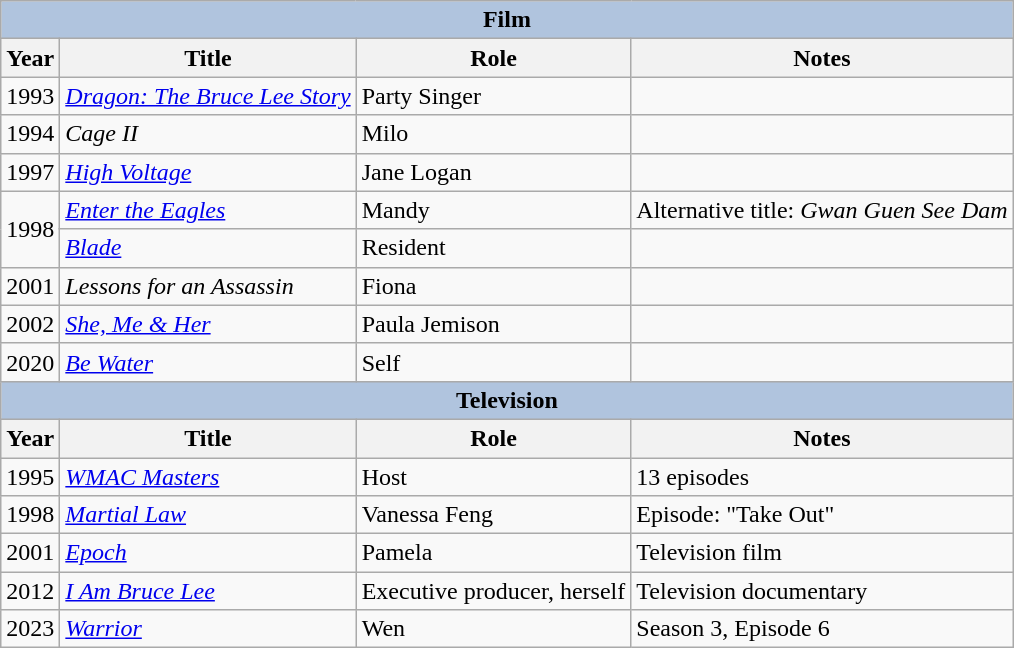<table class="wikitable">
<tr>
<th colspan="4" style="background: LightSteelBlue;">Film</th>
</tr>
<tr>
<th>Year</th>
<th>Title</th>
<th>Role</th>
<th>Notes</th>
</tr>
<tr>
<td>1993</td>
<td><em><a href='#'>Dragon: The Bruce Lee Story</a></em></td>
<td>Party Singer</td>
<td></td>
</tr>
<tr>
<td>1994</td>
<td><em>Cage II</em></td>
<td>Milo</td>
<td></td>
</tr>
<tr>
<td>1997</td>
<td><em><a href='#'>High Voltage</a></em></td>
<td>Jane Logan</td>
<td></td>
</tr>
<tr>
<td rowspan=2>1998</td>
<td><em><a href='#'>Enter the Eagles</a></em></td>
<td>Mandy</td>
<td>Alternative title: <em>Gwan Guen See Dam</em></td>
</tr>
<tr>
<td><em><a href='#'>Blade</a></em></td>
<td>Resident</td>
<td></td>
</tr>
<tr>
<td>2001</td>
<td><em>Lessons for an Assassin</em></td>
<td>Fiona</td>
<td></td>
</tr>
<tr>
<td>2002</td>
<td><em><a href='#'>She, Me & Her</a></em></td>
<td>Paula Jemison</td>
<td></td>
</tr>
<tr>
<td>2020</td>
<td><em><a href='#'>Be Water</a></em></td>
<td>Self</td>
<td></td>
</tr>
<tr>
<th colspan="4" style="background: LightSteelBlue;">Television</th>
</tr>
<tr>
<th>Year</th>
<th>Title</th>
<th>Role</th>
<th>Notes</th>
</tr>
<tr>
<td>1995</td>
<td><em><a href='#'>WMAC Masters</a></em></td>
<td>Host</td>
<td>13 episodes</td>
</tr>
<tr>
<td>1998</td>
<td><em><a href='#'>Martial Law</a></em></td>
<td>Vanessa Feng</td>
<td>Episode: "Take Out"</td>
</tr>
<tr>
<td>2001</td>
<td><em><a href='#'>Epoch</a></em></td>
<td>Pamela</td>
<td>Television film</td>
</tr>
<tr>
<td>2012</td>
<td><em><a href='#'>I Am Bruce Lee</a></em></td>
<td>Executive producer, herself</td>
<td>Television documentary</td>
</tr>
<tr>
<td>2023</td>
<td><em><a href='#'>Warrior</a></em></td>
<td>Wen</td>
<td>Season 3, Episode 6</td>
</tr>
</table>
